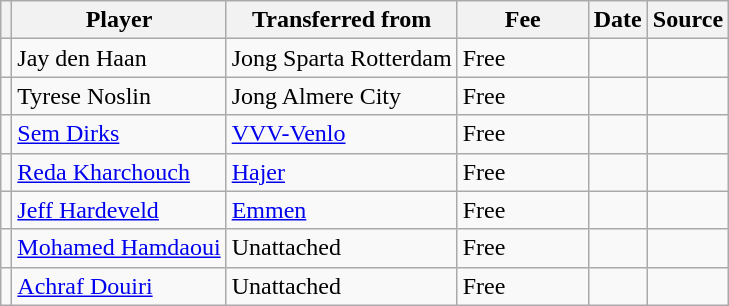<table class="wikitable plainrowheaders sortable">
<tr>
<th></th>
<th scope="col">Player</th>
<th>Transferred from</th>
<th style="width: 80px;">Fee</th>
<th scope="col">Date</th>
<th scope="col">Source</th>
</tr>
<tr>
<td align="center"></td>
<td> Jay den Haan</td>
<td> Jong Sparta Rotterdam</td>
<td>Free</td>
<td></td>
<td></td>
</tr>
<tr>
<td align="center"></td>
<td> Tyrese Noslin</td>
<td> Jong Almere City</td>
<td>Free</td>
<td></td>
<td></td>
</tr>
<tr>
<td align="center"></td>
<td> <a href='#'>Sem Dirks</a></td>
<td> <a href='#'>VVV-Venlo</a></td>
<td>Free</td>
<td></td>
<td></td>
</tr>
<tr>
<td align="center"></td>
<td> <a href='#'>Reda Kharchouch</a></td>
<td> <a href='#'>Hajer</a></td>
<td>Free</td>
<td></td>
<td></td>
</tr>
<tr>
<td align="center"></td>
<td> <a href='#'>Jeff Hardeveld</a></td>
<td> <a href='#'>Emmen</a></td>
<td>Free</td>
<td></td>
<td></td>
</tr>
<tr>
<td align="center"></td>
<td> <a href='#'>Mohamed Hamdaoui</a></td>
<td>Unattached</td>
<td>Free</td>
<td></td>
<td></td>
</tr>
<tr>
<td align="center"></td>
<td> <a href='#'>Achraf Douiri</a></td>
<td>Unattached</td>
<td>Free</td>
<td></td>
<td></td>
</tr>
</table>
